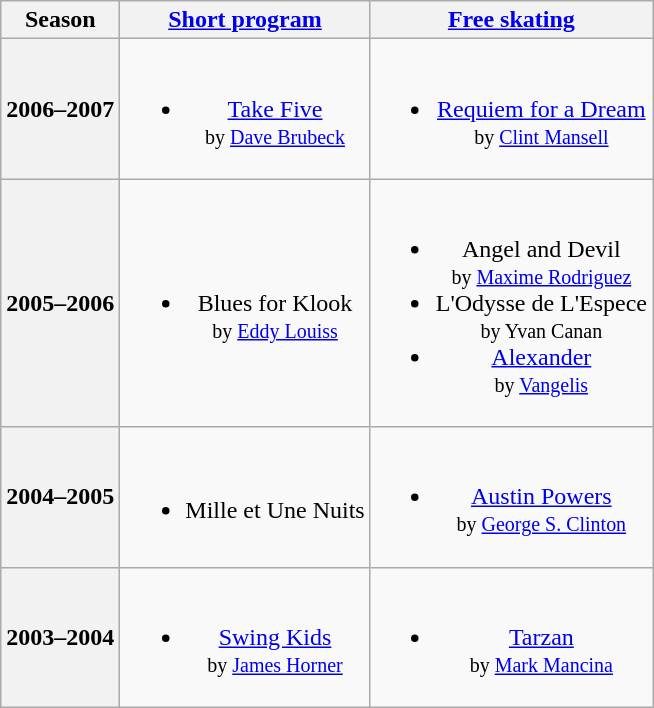<table class=wikitable style=text-align:center>
<tr>
<th>Season</th>
<th><a href='#'>Short program</a></th>
<th><a href='#'>Free skating</a></th>
</tr>
<tr>
<th>2006–2007 <br> </th>
<td><br><ul><li><a href='#'>Take Five</a> <br><small> by <a href='#'>Dave Brubeck</a> </small></li></ul></td>
<td><br><ul><li><a href='#'>Requiem for a Dream</a> <br><small> by <a href='#'>Clint Mansell</a> </small></li></ul></td>
</tr>
<tr>
<th>2005–2006 <br> </th>
<td><br><ul><li>Blues for Klook <br><small> by <a href='#'>Eddy Louiss</a> </small></li></ul></td>
<td><br><ul><li>Angel and Devil <br><small> by <a href='#'>Maxime Rodriguez</a> </small></li><li>L'Odysse de L'Espece <br><small> by Yvan Canan </small></li><li><a href='#'>Alexander</a> <br><small> by <a href='#'>Vangelis</a> </small></li></ul></td>
</tr>
<tr>
<th>2004–2005 <br> </th>
<td><br><ul><li>Mille et Une Nuits</li></ul></td>
<td><br><ul><li><a href='#'>Austin Powers</a> <br><small> by <a href='#'>George S. Clinton</a> </small></li></ul></td>
</tr>
<tr>
<th>2003–2004 <br> </th>
<td><br><ul><li><a href='#'>Swing Kids</a> <br><small> by <a href='#'>James Horner</a> </small></li></ul></td>
<td><br><ul><li><a href='#'>Tarzan</a> <br><small> by <a href='#'>Mark Mancina</a> </small></li></ul></td>
</tr>
</table>
